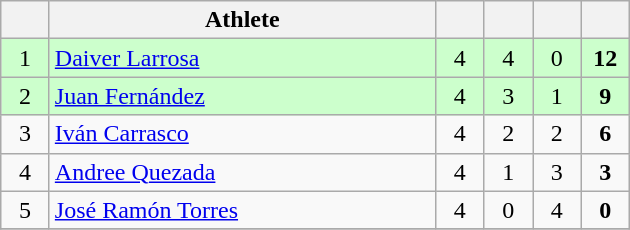<table class="wikitable" style="text-align: center; font-size:100% ">
<tr>
<th width=25></th>
<th width=250>Athlete</th>
<th width=25></th>
<th width=25></th>
<th width=25></th>
<th width=25></th>
</tr>
<tr bgcolor="ccffcc">
<td>1</td>
<td align=left> <a href='#'>Daiver Larrosa</a></td>
<td>4</td>
<td>4</td>
<td>0</td>
<td><strong>12</strong></td>
</tr>
<tr bgcolor="ccffcc">
<td>2</td>
<td align=left> <a href='#'>Juan Fernández</a></td>
<td>4</td>
<td>3</td>
<td>1</td>
<td><strong>9</strong></td>
</tr>
<tr>
<td>3</td>
<td align=left> <a href='#'>Iván Carrasco</a></td>
<td>4</td>
<td>2</td>
<td>2</td>
<td><strong>6</strong></td>
</tr>
<tr>
<td>4</td>
<td align=left> <a href='#'>Andree Quezada</a></td>
<td>4</td>
<td>1</td>
<td>3</td>
<td><strong>3</strong></td>
</tr>
<tr>
<td>5</td>
<td align=left> <a href='#'>José Ramón Torres</a></td>
<td>4</td>
<td>0</td>
<td>4</td>
<td><strong>0</strong></td>
</tr>
<tr>
</tr>
</table>
